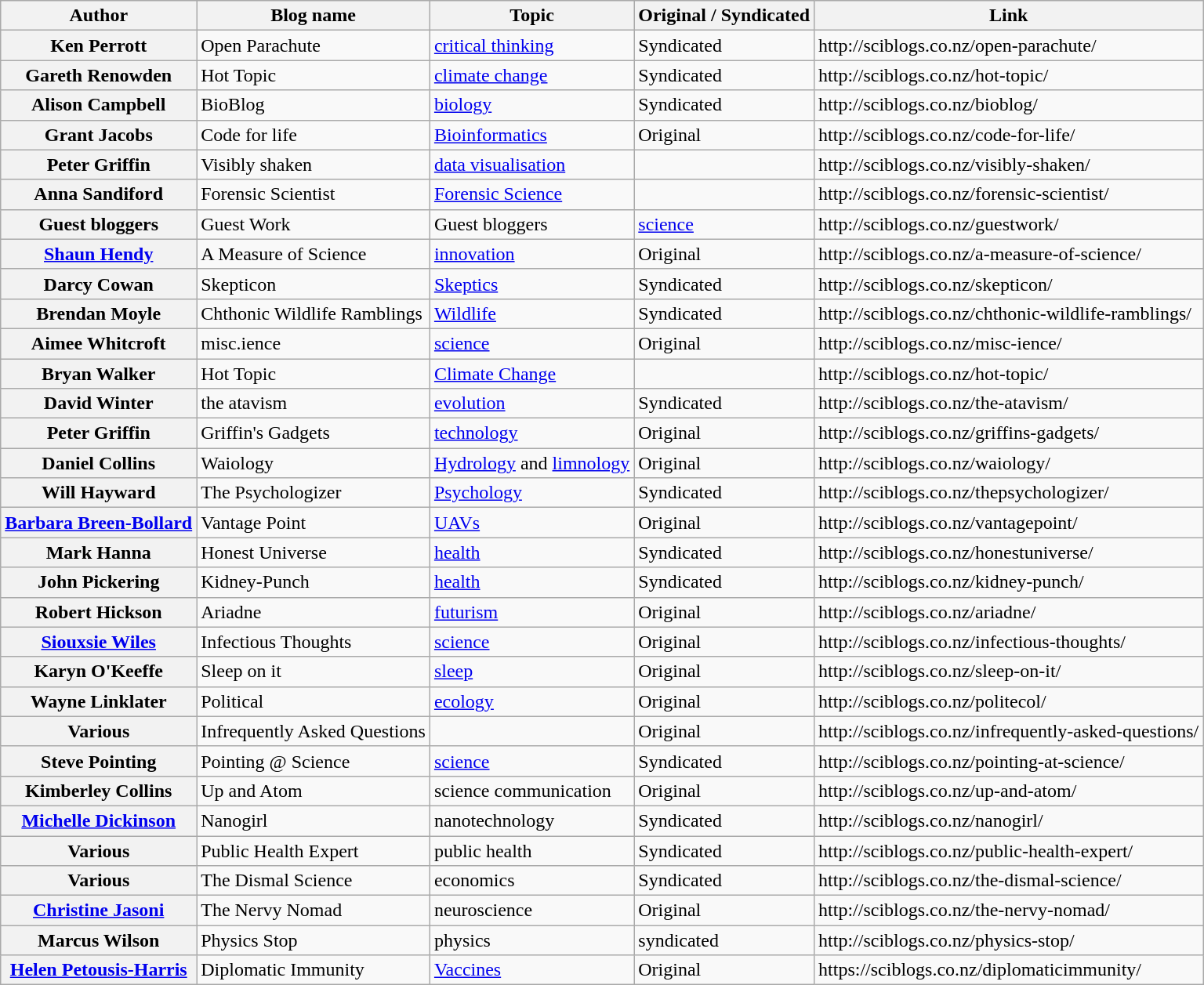<table class="wikitable sortable">
<tr>
<th>Author</th>
<th>Blog name</th>
<th>Topic</th>
<th>Original / Syndicated</th>
<th>Link</th>
</tr>
<tr>
<th>Ken Perrott</th>
<td>Open Parachute</td>
<td><a href='#'>critical thinking</a></td>
<td>Syndicated</td>
<td>http://sciblogs.co.nz/open-parachute/</td>
</tr>
<tr>
<th>Gareth Renowden</th>
<td>Hot Topic</td>
<td><a href='#'>climate change</a></td>
<td>Syndicated</td>
<td>http://sciblogs.co.nz/hot-topic/</td>
</tr>
<tr>
<th>Alison Campbell</th>
<td>BioBlog</td>
<td><a href='#'>biology</a></td>
<td>Syndicated</td>
<td>http://sciblogs.co.nz/bioblog/</td>
</tr>
<tr>
<th>Grant Jacobs</th>
<td>Code for life</td>
<td><a href='#'>Bioinformatics</a></td>
<td>Original</td>
<td>http://sciblogs.co.nz/code-for-life/</td>
</tr>
<tr>
<th>Peter Griffin</th>
<td>Visibly shaken</td>
<td><a href='#'>data visualisation</a></td>
<td></td>
<td>http://sciblogs.co.nz/visibly-shaken/</td>
</tr>
<tr>
<th>Anna Sandiford</th>
<td>Forensic Scientist</td>
<td><a href='#'>Forensic Science</a></td>
<td></td>
<td>http://sciblogs.co.nz/forensic-scientist/</td>
</tr>
<tr>
<th>Guest bloggers</th>
<td>Guest Work</td>
<td>Guest bloggers</td>
<td><a href='#'>science</a></td>
<td>http://sciblogs.co.nz/guestwork/</td>
</tr>
<tr>
<th><a href='#'>Shaun Hendy</a></th>
<td>A Measure of Science</td>
<td><a href='#'>innovation</a></td>
<td>Original</td>
<td>http://sciblogs.co.nz/a-measure-of-science/</td>
</tr>
<tr>
<th>Darcy Cowan</th>
<td>Skepticon</td>
<td><a href='#'>Skeptics</a></td>
<td>Syndicated</td>
<td>http://sciblogs.co.nz/skepticon/</td>
</tr>
<tr>
<th>Brendan Moyle</th>
<td>Chthonic Wildlife Ramblings</td>
<td><a href='#'>Wildlife</a></td>
<td>Syndicated</td>
<td>http://sciblogs.co.nz/chthonic-wildlife-ramblings/</td>
</tr>
<tr>
<th>Aimee Whitcroft</th>
<td>misc.ience</td>
<td><a href='#'>science</a></td>
<td>Original</td>
<td>http://sciblogs.co.nz/misc-ience/</td>
</tr>
<tr>
<th>Bryan Walker</th>
<td>Hot Topic</td>
<td><a href='#'>Climate Change</a></td>
<td></td>
<td>http://sciblogs.co.nz/hot-topic/</td>
</tr>
<tr>
<th>David Winter</th>
<td>the atavism</td>
<td><a href='#'>evolution</a></td>
<td>Syndicated</td>
<td>http://sciblogs.co.nz/the-atavism/</td>
</tr>
<tr>
<th>Peter Griffin</th>
<td>Griffin's Gadgets</td>
<td><a href='#'>technology</a></td>
<td>Original</td>
<td>http://sciblogs.co.nz/griffins-gadgets/</td>
</tr>
<tr>
<th>Daniel Collins</th>
<td>Waiology</td>
<td><a href='#'>Hydrology</a> and <a href='#'>limnology</a></td>
<td>Original</td>
<td>http://sciblogs.co.nz/waiology/</td>
</tr>
<tr>
<th>Will Hayward</th>
<td>The Psychologizer</td>
<td><a href='#'>Psychology</a></td>
<td>Syndicated</td>
<td>http://sciblogs.co.nz/thepsychologizer/</td>
</tr>
<tr>
<th><a href='#'>Barbara Breen-Bollard</a></th>
<td>Vantage Point</td>
<td><a href='#'>UAVs</a></td>
<td>Original</td>
<td>http://sciblogs.co.nz/vantagepoint/</td>
</tr>
<tr>
<th>Mark Hanna</th>
<td>Honest Universe</td>
<td><a href='#'>health</a></td>
<td>Syndicated</td>
<td>http://sciblogs.co.nz/honestuniverse/</td>
</tr>
<tr>
<th>John Pickering</th>
<td>Kidney-Punch</td>
<td><a href='#'>health</a></td>
<td>Syndicated</td>
<td>http://sciblogs.co.nz/kidney-punch/</td>
</tr>
<tr>
<th>Robert Hickson</th>
<td>Ariadne</td>
<td><a href='#'>futurism</a></td>
<td>Original</td>
<td>http://sciblogs.co.nz/ariadne/</td>
</tr>
<tr>
<th><a href='#'>Siouxsie Wiles</a></th>
<td>Infectious Thoughts</td>
<td><a href='#'>science</a></td>
<td>Original</td>
<td>http://sciblogs.co.nz/infectious-thoughts/</td>
</tr>
<tr>
<th>Karyn O'Keeffe</th>
<td>Sleep on it</td>
<td><a href='#'>sleep</a></td>
<td>Original</td>
<td>http://sciblogs.co.nz/sleep-on-it/</td>
</tr>
<tr>
<th>Wayne Linklater</th>
<td>Political</td>
<td><a href='#'>ecology</a></td>
<td>Original</td>
<td>http://sciblogs.co.nz/politecol/</td>
</tr>
<tr>
<th>Various</th>
<td>Infrequently Asked Questions</td>
<td></td>
<td>Original</td>
<td>http://sciblogs.co.nz/infrequently-asked-questions/</td>
</tr>
<tr>
<th>Steve Pointing</th>
<td>Pointing @ Science</td>
<td><a href='#'>science</a></td>
<td>Syndicated</td>
<td>http://sciblogs.co.nz/pointing-at-science/</td>
</tr>
<tr>
<th>Kimberley Collins</th>
<td>Up and Atom</td>
<td>science communication</td>
<td>Original</td>
<td>http://sciblogs.co.nz/up-and-atom/</td>
</tr>
<tr>
<th><a href='#'>Michelle Dickinson</a></th>
<td>Nanogirl</td>
<td>nanotechnology</td>
<td>Syndicated</td>
<td>http://sciblogs.co.nz/nanogirl/</td>
</tr>
<tr>
<th>Various</th>
<td>Public Health Expert</td>
<td>public health</td>
<td>Syndicated</td>
<td>http://sciblogs.co.nz/public-health-expert/</td>
</tr>
<tr>
<th>Various</th>
<td>The Dismal Science</td>
<td>economics</td>
<td>Syndicated</td>
<td>http://sciblogs.co.nz/the-dismal-science/</td>
</tr>
<tr>
<th><a href='#'>Christine Jasoni</a></th>
<td>The Nervy Nomad</td>
<td>neuroscience</td>
<td>Original</td>
<td>http://sciblogs.co.nz/the-nervy-nomad/</td>
</tr>
<tr>
<th>Marcus Wilson</th>
<td>Physics Stop</td>
<td>physics</td>
<td>syndicated</td>
<td>http://sciblogs.co.nz/physics-stop/</td>
</tr>
<tr>
<th><a href='#'>Helen Petousis-Harris</a></th>
<td>Diplomatic Immunity</td>
<td><a href='#'>Vaccines</a></td>
<td>Original</td>
<td>https://sciblogs.co.nz/diplomaticimmunity/</td>
</tr>
</table>
